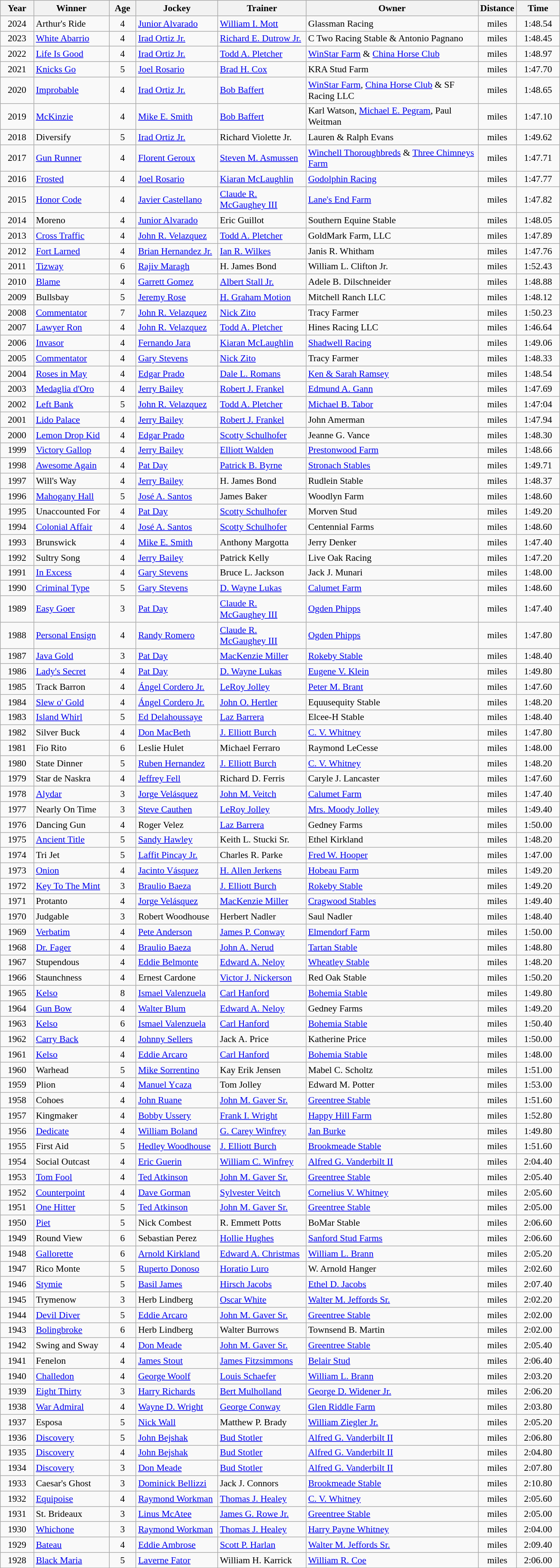<table class="wikitable sortable" style="font-size:90%">
<tr>
<th style="width:45px">Year</th>
<th style="width:110px">Winner</th>
<th style="width:35px">Age</th>
<th style="width:120px">Jockey</th>
<th style="width:130px">Trainer</th>
<th style="width:260px">Owner</th>
<th style="width:50px">Distance</th>
<th style="width:60px">Time</th>
</tr>
<tr>
<td align="center">2024</td>
<td>Arthur's Ride</td>
<td align="center">4</td>
<td><a href='#'>Junior Alvarado</a></td>
<td><a href='#'>William I. Mott</a></td>
<td>Glassman Racing</td>
<td align="center"> miles</td>
<td align="center">1:48.54</td>
</tr>
<tr>
<td align="center">2023</td>
<td><a href='#'>White Abarrio</a></td>
<td align="center">4</td>
<td><a href='#'>Irad Ortiz Jr.</a></td>
<td><a href='#'>Richard E. Dutrow Jr.</a></td>
<td>C Two Racing Stable & Antonio Pagnano</td>
<td align="center"> miles</td>
<td align="center">1:48.45</td>
</tr>
<tr>
<td align="center">2022</td>
<td><a href='#'>Life Is Good</a></td>
<td align="center">4</td>
<td><a href='#'>Irad Ortiz Jr.</a></td>
<td><a href='#'>Todd A. Pletcher</a></td>
<td><a href='#'>WinStar Farm</a> & <a href='#'>China Horse Club</a></td>
<td align="center"> miles</td>
<td align="center">1:48.97</td>
</tr>
<tr>
<td align="center">2021</td>
<td><a href='#'>Knicks Go</a></td>
<td align="center">5</td>
<td><a href='#'>Joel Rosario</a></td>
<td><a href='#'>Brad H. Cox</a></td>
<td>KRA Stud Farm</td>
<td align="center"> miles</td>
<td align="center">1:47.70</td>
</tr>
<tr>
<td align="center">2020</td>
<td><a href='#'>Improbable</a></td>
<td align="center">4</td>
<td><a href='#'>Irad Ortiz Jr.</a></td>
<td><a href='#'>Bob Baffert</a></td>
<td><a href='#'>WinStar Farm</a>, <a href='#'>China Horse Club</a> & SF Racing LLC</td>
<td align="center"> miles</td>
<td align="center">1:48.65</td>
</tr>
<tr>
<td align="center">2019</td>
<td><a href='#'>McKinzie</a></td>
<td align="center">4</td>
<td><a href='#'>Mike E. Smith</a></td>
<td><a href='#'>Bob Baffert</a></td>
<td>Karl Watson, <a href='#'>Michael E. Pegram</a>, Paul Weitman</td>
<td align="center"> miles</td>
<td align="center">1:47.10</td>
</tr>
<tr>
<td align="center">2018</td>
<td>Diversify</td>
<td align="center">5</td>
<td><a href='#'>Irad Ortiz Jr.</a></td>
<td>Richard Violette Jr.</td>
<td>Lauren & Ralph Evans</td>
<td align="center"> miles</td>
<td align="center">1:49.62</td>
</tr>
<tr>
<td align="center">2017</td>
<td><a href='#'>Gun Runner</a></td>
<td align="center">4</td>
<td><a href='#'>Florent Geroux</a></td>
<td><a href='#'>Steven M. Asmussen</a></td>
<td><a href='#'>Winchell Thoroughbreds</a> & <a href='#'>Three Chimneys Farm</a></td>
<td align="center"> miles</td>
<td align="center">1:47.71</td>
</tr>
<tr>
<td align="center">2016</td>
<td><a href='#'>Frosted</a></td>
<td align="center">4</td>
<td><a href='#'>Joel Rosario</a></td>
<td><a href='#'>Kiaran McLaughlin</a></td>
<td><a href='#'>Godolphin Racing</a></td>
<td align="center"> miles</td>
<td align="center">1:47.77</td>
</tr>
<tr>
<td align="center">2015</td>
<td><a href='#'>Honor Code</a></td>
<td align="center">4</td>
<td><a href='#'>Javier Castellano</a></td>
<td><a href='#'>Claude R. McGaughey III</a></td>
<td><a href='#'>Lane's End Farm</a></td>
<td align="center"> miles</td>
<td align="center">1:47.82</td>
</tr>
<tr>
<td align="center">2014</td>
<td>Moreno</td>
<td align="center">4</td>
<td><a href='#'>Junior Alvarado</a></td>
<td>Eric Guillot</td>
<td>Southern Equine Stable</td>
<td align="center"> miles</td>
<td align="center">1:48.05</td>
</tr>
<tr>
<td align="center">2013</td>
<td><a href='#'>Cross Traffic</a></td>
<td align="center">4</td>
<td><a href='#'>John R. Velazquez</a></td>
<td><a href='#'>Todd A. Pletcher</a></td>
<td>GoldMark Farm, LLC</td>
<td align="center"> miles</td>
<td align="center">1:47.89</td>
</tr>
<tr>
<td align="center">2012</td>
<td><a href='#'>Fort Larned</a></td>
<td align="center">4</td>
<td><a href='#'>Brian Hernandez Jr.</a></td>
<td><a href='#'>Ian R. Wilkes</a></td>
<td>Janis R. Whitham</td>
<td align="center"> miles</td>
<td align="center">1:47.76</td>
</tr>
<tr>
<td align="center">2011</td>
<td><a href='#'>Tizway</a></td>
<td align="center">6</td>
<td><a href='#'>Rajiv Maragh</a></td>
<td>H. James Bond</td>
<td>William L. Clifton Jr.</td>
<td align="center"> miles</td>
<td align="center">1:52.43</td>
</tr>
<tr>
<td align="center">2010</td>
<td><a href='#'>Blame</a></td>
<td align="center">4</td>
<td><a href='#'>Garrett Gomez</a></td>
<td><a href='#'>Albert Stall Jr.</a></td>
<td>Adele B. Dilschneider</td>
<td align="center"> miles</td>
<td align="center">1:48.88</td>
</tr>
<tr>
<td align="center">2009</td>
<td>Bullsbay</td>
<td align="center">5</td>
<td><a href='#'>Jeremy Rose</a></td>
<td><a href='#'>H. Graham Motion</a></td>
<td>Mitchell Ranch LLC</td>
<td align="center"> miles</td>
<td align="center">1:48.12</td>
</tr>
<tr>
<td align="center">2008</td>
<td><a href='#'>Commentator</a></td>
<td align="center">7</td>
<td><a href='#'>John R. Velazquez</a></td>
<td><a href='#'>Nick Zito</a></td>
<td>Tracy Farmer</td>
<td align="center"> miles</td>
<td align="center">1:50.23</td>
</tr>
<tr>
<td align="center">2007</td>
<td><a href='#'>Lawyer Ron</a></td>
<td align="center">4</td>
<td><a href='#'>John R. Velazquez</a></td>
<td><a href='#'>Todd A. Pletcher</a></td>
<td>Hines Racing LLC</td>
<td align="center"> miles</td>
<td align="center">1:46.64</td>
</tr>
<tr>
<td align="center">2006</td>
<td><a href='#'>Invasor</a></td>
<td align="center">4</td>
<td><a href='#'>Fernando Jara</a></td>
<td><a href='#'>Kiaran McLaughlin</a></td>
<td><a href='#'>Shadwell Racing</a></td>
<td align="center"> miles</td>
<td align="center">1:49.06</td>
</tr>
<tr>
<td align="center">2005</td>
<td><a href='#'>Commentator</a></td>
<td align="center">4</td>
<td><a href='#'>Gary Stevens</a></td>
<td><a href='#'>Nick Zito</a></td>
<td>Tracy Farmer</td>
<td align="center"> miles</td>
<td align="center">1:48.33</td>
</tr>
<tr>
<td align="center">2004</td>
<td><a href='#'>Roses in May</a></td>
<td align="center">4</td>
<td><a href='#'>Edgar Prado</a></td>
<td><a href='#'>Dale L. Romans</a></td>
<td><a href='#'>Ken & Sarah Ramsey</a></td>
<td align="center"> miles</td>
<td align="center">1:48.54</td>
</tr>
<tr>
<td align="center">2003</td>
<td><a href='#'>Medaglia d'Oro</a></td>
<td align="center">4</td>
<td><a href='#'>Jerry Bailey</a></td>
<td><a href='#'>Robert J. Frankel</a></td>
<td><a href='#'>Edmund A. Gann</a></td>
<td align="center"> miles</td>
<td align="center">1:47.69</td>
</tr>
<tr>
<td align="center">2002</td>
<td><a href='#'>Left Bank</a></td>
<td align="center">5</td>
<td><a href='#'>John R. Velazquez</a></td>
<td><a href='#'>Todd A. Pletcher</a></td>
<td><a href='#'>Michael B. Tabor</a></td>
<td align="center"> miles</td>
<td align="center">1:47:04</td>
</tr>
<tr>
<td align="center">2001</td>
<td><a href='#'>Lido Palace</a></td>
<td align="center">4</td>
<td><a href='#'>Jerry Bailey</a></td>
<td><a href='#'>Robert J. Frankel</a></td>
<td>John Amerman</td>
<td align="center"> miles</td>
<td align="center">1:47.94</td>
</tr>
<tr>
<td align="center">2000</td>
<td><a href='#'>Lemon Drop Kid</a></td>
<td align="center">4</td>
<td><a href='#'>Edgar Prado</a></td>
<td><a href='#'>Scotty Schulhofer</a></td>
<td>Jeanne G. Vance</td>
<td align="center"> miles</td>
<td align="center">1:48.30</td>
</tr>
<tr>
<td align="center">1999</td>
<td><a href='#'>Victory Gallop</a></td>
<td align="center">4</td>
<td><a href='#'>Jerry Bailey</a></td>
<td><a href='#'>Elliott Walden</a></td>
<td><a href='#'>Prestonwood Farm</a></td>
<td align="center"> miles</td>
<td align="center">1:48.66</td>
</tr>
<tr>
<td align="center">1998</td>
<td><a href='#'>Awesome Again</a></td>
<td align="center">4</td>
<td><a href='#'>Pat Day</a></td>
<td><a href='#'>Patrick B. Byrne</a></td>
<td><a href='#'>Stronach Stables</a></td>
<td align="center"> miles</td>
<td align="center">1:49.71</td>
</tr>
<tr>
<td align="center">1997</td>
<td>Will's Way</td>
<td align="center">4</td>
<td><a href='#'>Jerry Bailey</a></td>
<td>H. James Bond</td>
<td>Rudlein Stable</td>
<td align="center"> miles</td>
<td align="center">1:48.37</td>
</tr>
<tr>
<td align="center">1996</td>
<td><a href='#'>Mahogany Hall</a></td>
<td align="center">5</td>
<td><a href='#'>José A. Santos</a></td>
<td>James Baker</td>
<td>Woodlyn Farm</td>
<td align="center"> miles</td>
<td align="center">1:48.60</td>
</tr>
<tr>
<td align="center">1995</td>
<td>Unaccounted For</td>
<td align="center">4</td>
<td><a href='#'>Pat Day</a></td>
<td><a href='#'>Scotty Schulhofer</a></td>
<td>Morven Stud</td>
<td align="center"> miles</td>
<td align="center">1:49.20</td>
</tr>
<tr>
<td align="center">1994</td>
<td><a href='#'>Colonial Affair</a></td>
<td align="center">4</td>
<td><a href='#'>José A. Santos</a></td>
<td><a href='#'>Scotty Schulhofer</a></td>
<td>Centennial Farms</td>
<td align="center"> miles</td>
<td align="center">1:48.60</td>
</tr>
<tr>
<td align="center">1993</td>
<td>Brunswick</td>
<td align="center">4</td>
<td><a href='#'>Mike E. Smith</a></td>
<td>Anthony Margotta</td>
<td>Jerry Denker</td>
<td align="center"> miles</td>
<td align="center">1:47.40</td>
</tr>
<tr>
<td align="center">1992</td>
<td>Sultry Song</td>
<td align="center">4</td>
<td><a href='#'>Jerry Bailey</a></td>
<td>Patrick Kelly</td>
<td>Live Oak Racing</td>
<td align="center"> miles</td>
<td align="center">1:47.20</td>
</tr>
<tr>
<td align="center">1991</td>
<td><a href='#'>In Excess</a></td>
<td align="center">4</td>
<td><a href='#'>Gary Stevens</a></td>
<td>Bruce L. Jackson</td>
<td>Jack J. Munari</td>
<td align="center"> miles</td>
<td align="center">1:48.00</td>
</tr>
<tr>
<td align="center">1990</td>
<td><a href='#'>Criminal Type</a></td>
<td align="center">5</td>
<td><a href='#'>Gary Stevens</a></td>
<td><a href='#'>D. Wayne Lukas</a></td>
<td><a href='#'>Calumet Farm</a></td>
<td align="center"> miles</td>
<td align="center">1:48.60</td>
</tr>
<tr>
<td align="center">1989</td>
<td><a href='#'>Easy Goer</a></td>
<td align="center">3</td>
<td><a href='#'>Pat Day</a></td>
<td><a href='#'>Claude R. McGaughey III</a></td>
<td><a href='#'>Ogden Phipps</a></td>
<td align="center"> miles</td>
<td align="center">1:47.40</td>
</tr>
<tr>
<td align="center">1988</td>
<td><a href='#'>Personal Ensign</a></td>
<td align="center">4</td>
<td><a href='#'>Randy Romero</a></td>
<td><a href='#'>Claude R. McGaughey III</a></td>
<td><a href='#'>Ogden Phipps</a></td>
<td align="center"> miles</td>
<td align="center">1:47.80</td>
</tr>
<tr>
<td align="center">1987</td>
<td><a href='#'>Java Gold</a></td>
<td align="center">3</td>
<td><a href='#'>Pat Day</a></td>
<td><a href='#'>MacKenzie Miller</a></td>
<td><a href='#'>Rokeby Stable</a></td>
<td align="center"> miles</td>
<td align="center">1:48.40</td>
</tr>
<tr>
<td align="center">1986</td>
<td><a href='#'>Lady's Secret</a></td>
<td align="center">4</td>
<td><a href='#'>Pat Day</a></td>
<td><a href='#'>D. Wayne Lukas</a></td>
<td><a href='#'>Eugene V. Klein</a></td>
<td align="center"> miles</td>
<td align="center">1:49.80</td>
</tr>
<tr>
<td align="center">1985</td>
<td>Track Barron</td>
<td align="center">4</td>
<td><a href='#'>Ángel Cordero Jr.</a></td>
<td><a href='#'>LeRoy Jolley</a></td>
<td><a href='#'>Peter M. Brant</a></td>
<td align="center"> miles</td>
<td align="center">1:47.60</td>
</tr>
<tr>
<td align="center">1984</td>
<td><a href='#'>Slew o' Gold</a></td>
<td align="center">4</td>
<td><a href='#'>Ángel Cordero Jr.</a></td>
<td><a href='#'>John O. Hertler</a></td>
<td>Equusequity Stable</td>
<td align="center"> miles</td>
<td align="center">1:48.20</td>
</tr>
<tr>
<td align="center">1983</td>
<td><a href='#'>Island Whirl</a></td>
<td align="center">5</td>
<td><a href='#'>Ed Delahoussaye</a></td>
<td><a href='#'>Laz Barrera</a></td>
<td>Elcee-H Stable</td>
<td align="center"> miles</td>
<td align="center">1:48.40</td>
</tr>
<tr>
<td align="center">1982</td>
<td>Silver Buck</td>
<td align="center">4</td>
<td><a href='#'>Don MacBeth</a></td>
<td><a href='#'>J. Elliott Burch</a></td>
<td><a href='#'>C. V. Whitney</a></td>
<td align="center"> miles</td>
<td align="center">1:47.80</td>
</tr>
<tr>
<td align="center">1981</td>
<td>Fio Rito</td>
<td align="center">6</td>
<td>Leslie Hulet</td>
<td>Michael Ferraro</td>
<td>Raymond LeCesse</td>
<td align="center"> miles</td>
<td align="center">1:48.00</td>
</tr>
<tr>
<td align="center">1980</td>
<td>State Dinner</td>
<td align="center">5</td>
<td><a href='#'>Ruben Hernandez</a></td>
<td><a href='#'>J. Elliott Burch</a></td>
<td><a href='#'>C. V. Whitney</a></td>
<td align="center"> miles</td>
<td align="center">1:48.20</td>
</tr>
<tr>
<td align="center">1979</td>
<td>Star de Naskra</td>
<td align="center">4</td>
<td><a href='#'>Jeffrey Fell</a></td>
<td>Richard D. Ferris</td>
<td>Caryle J. Lancaster</td>
<td align="center"> miles</td>
<td align="center">1:47.60</td>
</tr>
<tr>
<td align="center">1978</td>
<td><a href='#'>Alydar</a></td>
<td align="center">3</td>
<td><a href='#'>Jorge Velásquez</a></td>
<td><a href='#'>John M. Veitch</a></td>
<td><a href='#'>Calumet Farm</a></td>
<td align="center"> miles</td>
<td align="center">1:47.40</td>
</tr>
<tr>
<td align="center">1977</td>
<td>Nearly On Time</td>
<td align="center">3</td>
<td><a href='#'>Steve Cauthen</a></td>
<td><a href='#'>LeRoy Jolley</a></td>
<td><a href='#'>Mrs. Moody Jolley</a></td>
<td align="center"> miles</td>
<td align="center">1:49.40</td>
</tr>
<tr>
<td align="center">1976</td>
<td>Dancing Gun</td>
<td align="center">4</td>
<td>Roger Velez</td>
<td><a href='#'>Laz Barrera</a></td>
<td>Gedney Farms</td>
<td align="center"> miles</td>
<td align="center">1:50.00</td>
</tr>
<tr>
<td align="center">1975</td>
<td><a href='#'>Ancient Title</a></td>
<td align="center">5</td>
<td><a href='#'>Sandy Hawley</a></td>
<td>Keith L. Stucki Sr.</td>
<td>Ethel Kirkland</td>
<td align="center"> miles</td>
<td align="center">1:48.20</td>
</tr>
<tr>
<td align="center">1974</td>
<td>Tri Jet</td>
<td align="center">5</td>
<td><a href='#'>Laffit Pincay Jr.</a></td>
<td>Charles R. Parke</td>
<td><a href='#'>Fred W. Hooper</a></td>
<td align="center"> miles</td>
<td align="center">1:47.00</td>
</tr>
<tr>
<td align="center">1973</td>
<td><a href='#'>Onion</a></td>
<td align="center">4</td>
<td><a href='#'>Jacinto Vásquez</a></td>
<td><a href='#'>H. Allen Jerkens</a></td>
<td><a href='#'>Hobeau Farm</a></td>
<td align="center"> miles</td>
<td align="center">1:49.20</td>
</tr>
<tr>
<td align="center">1972</td>
<td><a href='#'>Key To The Mint</a></td>
<td align="center">3</td>
<td><a href='#'>Braulio Baeza</a></td>
<td><a href='#'>J. Elliott Burch</a></td>
<td><a href='#'>Rokeby Stable</a></td>
<td align="center"> miles</td>
<td align="center">1:49.20</td>
</tr>
<tr>
<td align="center">1971</td>
<td>Protanto</td>
<td align="center">4</td>
<td><a href='#'>Jorge Velásquez</a></td>
<td><a href='#'>MacKenzie Miller</a></td>
<td><a href='#'>Cragwood Stables</a></td>
<td align="center"> miles</td>
<td align="center">1:49.40</td>
</tr>
<tr>
<td align="center">1970</td>
<td>Judgable</td>
<td align="center">3</td>
<td>Robert Woodhouse</td>
<td>Herbert Nadler</td>
<td>Saul Nadler</td>
<td align="center"> miles</td>
<td align="center">1:48.40</td>
</tr>
<tr>
<td align="center">1969</td>
<td><a href='#'>Verbatim</a></td>
<td align="center">4</td>
<td><a href='#'>Pete Anderson</a></td>
<td><a href='#'>James P. Conway</a></td>
<td><a href='#'>Elmendorf Farm</a></td>
<td align="center"> miles</td>
<td align="center">1:50.00</td>
</tr>
<tr>
<td align="center">1968</td>
<td><a href='#'>Dr. Fager</a></td>
<td align="center">4</td>
<td><a href='#'>Braulio Baeza</a></td>
<td><a href='#'>John A. Nerud</a></td>
<td><a href='#'>Tartan Stable</a></td>
<td align="center"> miles</td>
<td align="center">1:48.80</td>
</tr>
<tr>
<td align="center">1967</td>
<td>Stupendous</td>
<td align="center">4</td>
<td><a href='#'>Eddie Belmonte</a></td>
<td><a href='#'>Edward A. Neloy</a></td>
<td><a href='#'>Wheatley Stable</a></td>
<td align="center"> miles</td>
<td align="center">1:48.20</td>
</tr>
<tr>
<td align="center">1966</td>
<td>Staunchness</td>
<td align="center">4</td>
<td>Ernest Cardone</td>
<td><a href='#'>Victor J. Nickerson</a></td>
<td>Red Oak Stable</td>
<td align="center"> miles</td>
<td align="center">1:50.20</td>
</tr>
<tr>
<td align="center">1965</td>
<td><a href='#'>Kelso</a></td>
<td align="center">8</td>
<td><a href='#'>Ismael Valenzuela</a></td>
<td><a href='#'>Carl Hanford</a></td>
<td><a href='#'>Bohemia Stable</a></td>
<td align="center"> miles</td>
<td align="center">1:49.80</td>
</tr>
<tr>
<td align="center">1964</td>
<td><a href='#'>Gun Bow</a></td>
<td align="center">4</td>
<td><a href='#'>Walter Blum</a></td>
<td><a href='#'>Edward A. Neloy</a></td>
<td>Gedney Farms</td>
<td align="center"> miles</td>
<td align="center">1:49.20</td>
</tr>
<tr>
<td align="center">1963</td>
<td><a href='#'>Kelso</a></td>
<td align="center">6</td>
<td><a href='#'>Ismael Valenzuela</a></td>
<td><a href='#'>Carl Hanford</a></td>
<td><a href='#'>Bohemia Stable</a></td>
<td align="center"> miles</td>
<td align="center">1:50.40</td>
</tr>
<tr>
<td align="center">1962</td>
<td><a href='#'>Carry Back</a></td>
<td align="center">4</td>
<td><a href='#'>Johnny Sellers</a></td>
<td>Jack A. Price</td>
<td>Katherine Price</td>
<td align="center"> miles</td>
<td align="center">1:50.00</td>
</tr>
<tr>
<td align="center">1961</td>
<td><a href='#'>Kelso</a></td>
<td align="center">4</td>
<td><a href='#'>Eddie Arcaro</a></td>
<td><a href='#'>Carl Hanford</a></td>
<td><a href='#'>Bohemia Stable</a></td>
<td align="center"> miles</td>
<td align="center">1:48.00</td>
</tr>
<tr>
<td align="center">1960</td>
<td>Warhead</td>
<td align="center">5</td>
<td><a href='#'>Mike Sorrentino</a></td>
<td>Kay Erik Jensen</td>
<td>Mabel C. Scholtz</td>
<td align="center"> miles</td>
<td align="center">1:51.00</td>
</tr>
<tr>
<td align="center">1959</td>
<td>Plion</td>
<td align="center">4</td>
<td><a href='#'>Manuel Ycaza</a></td>
<td>Tom Jolley</td>
<td>Edward M. Potter</td>
<td align="center"> miles</td>
<td align="center">1:53.00</td>
</tr>
<tr>
<td align="center">1958</td>
<td>Cohoes</td>
<td align="center">4</td>
<td><a href='#'>John Ruane</a></td>
<td><a href='#'>John M. Gaver Sr.</a></td>
<td><a href='#'>Greentree Stable</a></td>
<td align="center"> miles</td>
<td align="center">1:51.60</td>
</tr>
<tr>
<td align="center">1957</td>
<td>Kingmaker</td>
<td align="center">4</td>
<td><a href='#'>Bobby Ussery</a></td>
<td><a href='#'>Frank I. Wright</a></td>
<td><a href='#'>Happy Hill Farm</a></td>
<td align="center"> miles</td>
<td align="center">1:52.80</td>
</tr>
<tr>
<td align="center">1956</td>
<td><a href='#'>Dedicate</a></td>
<td align="center">4</td>
<td><a href='#'>William Boland</a></td>
<td><a href='#'>G. Carey Winfrey</a></td>
<td><a href='#'>Jan Burke</a></td>
<td align="center"> miles</td>
<td align="center">1:49.80</td>
</tr>
<tr>
<td align="center">1955</td>
<td>First Aid</td>
<td align="center">5</td>
<td><a href='#'>Hedley Woodhouse</a></td>
<td><a href='#'>J. Elliott Burch</a></td>
<td><a href='#'>Brookmeade Stable</a></td>
<td align="center"> miles</td>
<td align="center">1:51.60</td>
</tr>
<tr>
<td align="center">1954</td>
<td>Social Outcast</td>
<td align="center">4</td>
<td><a href='#'>Eric Guerin</a></td>
<td><a href='#'>William C. Winfrey</a></td>
<td><a href='#'>Alfred G. Vanderbilt II</a></td>
<td align="center"> miles</td>
<td align="center">2:04.40</td>
</tr>
<tr>
<td align="center">1953</td>
<td><a href='#'>Tom Fool</a></td>
<td align="center">4</td>
<td><a href='#'>Ted Atkinson</a></td>
<td><a href='#'>John M. Gaver Sr.</a></td>
<td><a href='#'>Greentree Stable</a></td>
<td align="center"> miles</td>
<td align="center">2:05.40</td>
</tr>
<tr>
<td align="center">1952</td>
<td><a href='#'>Counterpoint</a></td>
<td align="center">4</td>
<td><a href='#'>Dave Gorman</a></td>
<td><a href='#'>Sylvester Veitch</a></td>
<td><a href='#'>Cornelius V. Whitney</a></td>
<td align="center"> miles</td>
<td align="center">2:05.60</td>
</tr>
<tr>
<td align="center">1951</td>
<td><a href='#'>One Hitter</a></td>
<td align="center">5</td>
<td><a href='#'>Ted Atkinson</a></td>
<td><a href='#'>John M. Gaver Sr.</a></td>
<td><a href='#'>Greentree Stable</a></td>
<td align="center"> miles</td>
<td align="center">2:05.00</td>
</tr>
<tr>
<td align="center">1950</td>
<td><a href='#'>Piet</a></td>
<td align="center">5</td>
<td>Nick Combest</td>
<td>R. Emmett Potts</td>
<td>BoMar Stable</td>
<td align="center"> miles</td>
<td align="center">2:06.60</td>
</tr>
<tr>
<td align="center">1949</td>
<td>Round View</td>
<td align="center">6</td>
<td>Sebastian Perez</td>
<td><a href='#'>Hollie Hughes</a></td>
<td><a href='#'>Sanford Stud Farms</a></td>
<td align="center"> miles</td>
<td align="center">2:06.60</td>
</tr>
<tr>
<td align="center">1948</td>
<td><a href='#'>Gallorette</a></td>
<td align="center">6</td>
<td><a href='#'>Arnold Kirkland</a></td>
<td><a href='#'>Edward A. Christmas</a></td>
<td><a href='#'>William L. Brann</a></td>
<td align="center"> miles</td>
<td align="center">2:05.20</td>
</tr>
<tr>
<td align="center">1947</td>
<td>Rico Monte</td>
<td align="center">5</td>
<td><a href='#'>Ruperto Donoso</a></td>
<td><a href='#'>Horatio Luro</a></td>
<td>W. Arnold Hanger</td>
<td align="center"> miles</td>
<td align="center">2:02.60</td>
</tr>
<tr>
<td align="center">1946</td>
<td><a href='#'>Stymie</a></td>
<td align="center">5</td>
<td><a href='#'>Basil James</a></td>
<td><a href='#'>Hirsch Jacobs</a></td>
<td><a href='#'>Ethel D. Jacobs</a></td>
<td align="center"> miles</td>
<td align="center">2:07.40</td>
</tr>
<tr>
<td align="center">1945</td>
<td>Trymenow</td>
<td align="center">3</td>
<td>Herb Lindberg</td>
<td><a href='#'>Oscar White</a></td>
<td><a href='#'>Walter M. Jeffords Sr.</a></td>
<td align="center"> miles</td>
<td align="center">2:02.20</td>
</tr>
<tr>
<td align="center">1944</td>
<td><a href='#'>Devil Diver</a></td>
<td align="center">5</td>
<td><a href='#'>Eddie Arcaro</a></td>
<td><a href='#'>John M. Gaver Sr.</a></td>
<td><a href='#'>Greentree Stable</a></td>
<td align="center"> miles</td>
<td align="center">2:02.00</td>
</tr>
<tr>
<td align="center">1943</td>
<td><a href='#'>Bolingbroke</a></td>
<td align="center">6</td>
<td>Herb Lindberg</td>
<td>Walter Burrows</td>
<td>Townsend B. Martin</td>
<td align="center"> miles</td>
<td align="center">2:02.00</td>
</tr>
<tr>
<td align="center">1942</td>
<td>Swing and Sway</td>
<td align="center">4</td>
<td><a href='#'>Don Meade</a></td>
<td><a href='#'>John M. Gaver Sr.</a></td>
<td><a href='#'>Greentree Stable</a></td>
<td align="center"> miles</td>
<td align="center">2:05.40</td>
</tr>
<tr>
<td align="center">1941</td>
<td>Fenelon</td>
<td align="center">4</td>
<td><a href='#'>James Stout</a></td>
<td><a href='#'>James Fitzsimmons</a></td>
<td><a href='#'>Belair Stud</a></td>
<td align="center"> miles</td>
<td align="center">2:06.40</td>
</tr>
<tr>
<td align="center">1940</td>
<td><a href='#'>Challedon</a></td>
<td align="center">4</td>
<td><a href='#'>George Woolf</a></td>
<td><a href='#'>Louis Schaefer</a></td>
<td><a href='#'>William L. Brann</a></td>
<td align="center"> miles</td>
<td align="center">2:03.20</td>
</tr>
<tr>
<td align="center">1939</td>
<td><a href='#'>Eight Thirty</a></td>
<td align="center">3</td>
<td><a href='#'>Harry Richards</a></td>
<td><a href='#'>Bert Mulholland</a></td>
<td><a href='#'>George D. Widener Jr.</a></td>
<td align="center"> miles</td>
<td align="center">2:06.20</td>
</tr>
<tr>
<td align="center">1938</td>
<td><a href='#'>War Admiral</a></td>
<td align="center">4</td>
<td><a href='#'>Wayne D. Wright</a></td>
<td><a href='#'>George Conway</a></td>
<td><a href='#'>Glen Riddle Farm</a></td>
<td align="center"> miles</td>
<td align="center">2:03.80</td>
</tr>
<tr>
<td align="center">1937</td>
<td>Esposa</td>
<td align="center">5</td>
<td><a href='#'>Nick Wall</a></td>
<td>Matthew P. Brady</td>
<td><a href='#'>William Ziegler Jr.</a></td>
<td align="center"> miles</td>
<td align="center">2:05.20</td>
</tr>
<tr>
<td align="center">1936</td>
<td><a href='#'>Discovery</a></td>
<td align="center">5</td>
<td><a href='#'>John Bejshak</a></td>
<td><a href='#'>Bud Stotler</a></td>
<td><a href='#'>Alfred G. Vanderbilt II</a></td>
<td align="center"> miles</td>
<td align="center">2:06.80</td>
</tr>
<tr>
<td align="center">1935</td>
<td><a href='#'>Discovery</a></td>
<td align="center">4</td>
<td><a href='#'>John Bejshak</a></td>
<td><a href='#'>Bud Stotler</a></td>
<td><a href='#'>Alfred G. Vanderbilt II</a></td>
<td align="center"> miles</td>
<td align="center">2:04.80</td>
</tr>
<tr>
<td align="center">1934</td>
<td><a href='#'>Discovery</a></td>
<td align="center">3</td>
<td><a href='#'>Don Meade</a></td>
<td><a href='#'>Bud Stotler</a></td>
<td><a href='#'>Alfred G. Vanderbilt II</a></td>
<td align="center"> miles</td>
<td align="center">2:07.80</td>
</tr>
<tr>
<td align="center">1933</td>
<td>Caesar's Ghost</td>
<td align="center">3</td>
<td><a href='#'>Dominick Bellizzi</a></td>
<td>Jack J. Connors</td>
<td><a href='#'>Brookmeade Stable</a></td>
<td align="center"> miles</td>
<td align="center">2:10.80</td>
</tr>
<tr>
<td align="center">1932</td>
<td><a href='#'>Equipoise</a></td>
<td align="center">4</td>
<td><a href='#'>Raymond Workman</a></td>
<td><a href='#'>Thomas J. Healey</a></td>
<td><a href='#'>C. V. Whitney</a></td>
<td align="center"> miles</td>
<td align="center">2:05.60</td>
</tr>
<tr>
<td align="center">1931</td>
<td>St. Brideaux</td>
<td align="center">3</td>
<td><a href='#'>Linus McAtee</a></td>
<td><a href='#'>James G. Rowe Jr.</a></td>
<td><a href='#'>Greentree Stable</a></td>
<td align="center"> miles</td>
<td align="center">2:05.00</td>
</tr>
<tr>
<td align="center">1930</td>
<td><a href='#'>Whichone</a></td>
<td align="center">3</td>
<td><a href='#'>Raymond Workman</a></td>
<td><a href='#'>Thomas J. Healey</a></td>
<td><a href='#'>Harry Payne Whitney</a></td>
<td align="center"> miles</td>
<td align="center">2:04.00</td>
</tr>
<tr>
<td align="center">1929</td>
<td><a href='#'>Bateau</a></td>
<td align="center">4</td>
<td><a href='#'>Eddie Ambrose</a></td>
<td><a href='#'>Scott P. Harlan</a></td>
<td><a href='#'>Walter M. Jeffords Sr.</a></td>
<td align="center"> miles</td>
<td align="center">2:09.40</td>
</tr>
<tr>
<td align="center">1928</td>
<td><a href='#'>Black Maria</a></td>
<td align="center">5</td>
<td><a href='#'>Laverne Fator</a></td>
<td>William H. Karrick</td>
<td><a href='#'>William R. Coe</a></td>
<td align="center"> miles</td>
<td align="center">2:06.00</td>
</tr>
</table>
